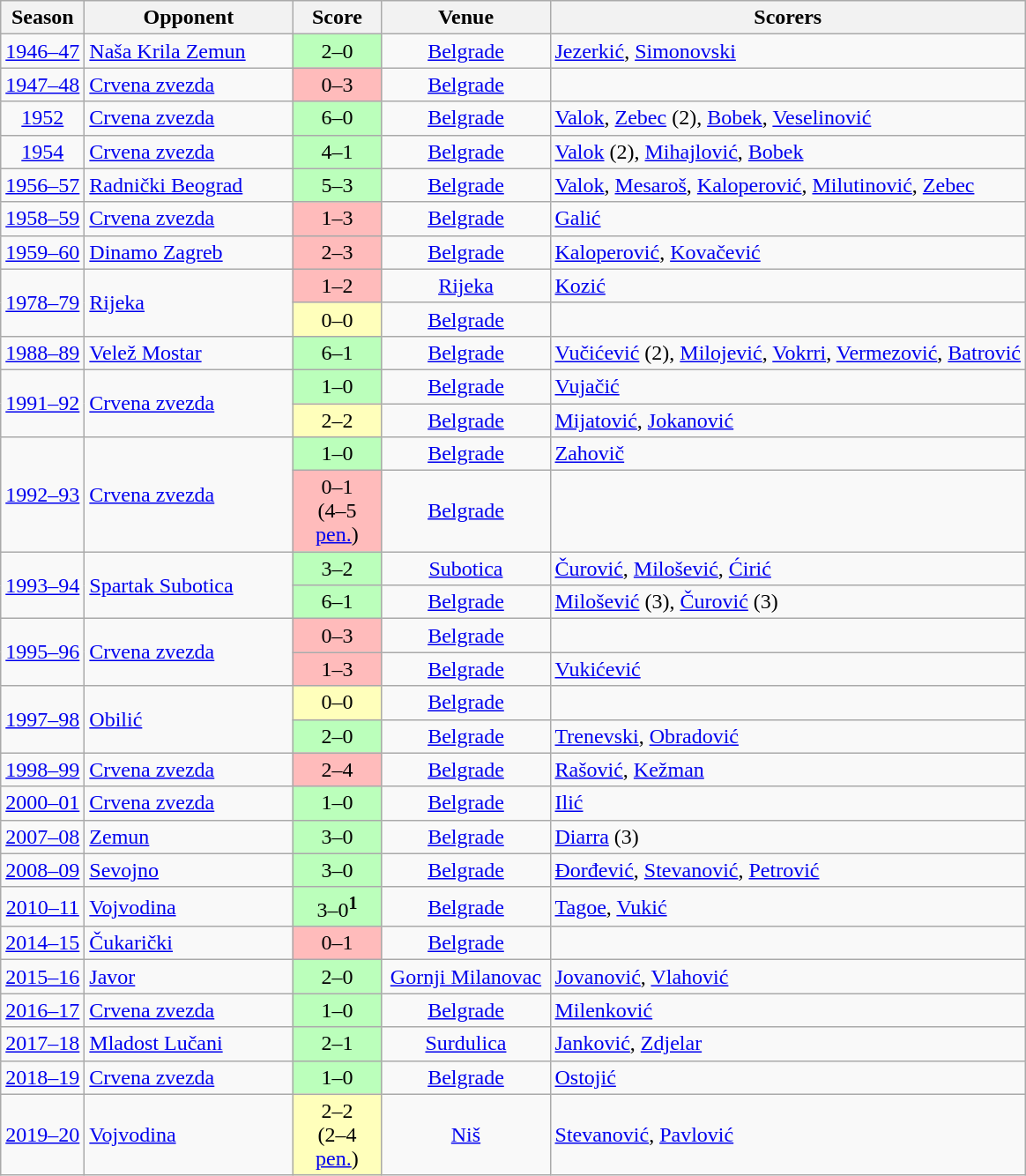<table class="wikitable sortable" style="text-align:left;">
<tr>
<th>Season</th>
<th width=150>Opponent</th>
<th width=60>Score</th>
<th width=120>Venue</th>
<th>Scorers</th>
</tr>
<tr>
<td align=center><a href='#'>1946–47</a></td>
<td><a href='#'>Naša Krila Zemun</a></td>
<td style="text-align:center; background:#bbffbb;">2–0</td>
<td align=center><a href='#'>Belgrade</a></td>
<td><a href='#'>Jezerkić</a>, <a href='#'>Simonovski</a></td>
</tr>
<tr>
<td align=center><a href='#'>1947–48</a></td>
<td><a href='#'>Crvena zvezda</a></td>
<td style="text-align:center; background:#ffbbbb;">0–3</td>
<td align=center><a href='#'>Belgrade</a></td>
<td></td>
</tr>
<tr>
<td align=center><a href='#'>1952</a></td>
<td><a href='#'>Crvena zvezda</a></td>
<td style="text-align:center; background:#bbffbb;">6–0</td>
<td align=center><a href='#'>Belgrade</a></td>
<td><a href='#'>Valok</a>, <a href='#'>Zebec</a> (2), <a href='#'>Bobek</a>, <a href='#'>Veselinović</a></td>
</tr>
<tr>
<td align=center><a href='#'>1954</a></td>
<td><a href='#'>Crvena zvezda</a></td>
<td style="text-align:center; background:#bbffbb;">4–1</td>
<td align=center><a href='#'>Belgrade</a></td>
<td><a href='#'>Valok</a> (2), <a href='#'>Mihajlović</a>, <a href='#'>Bobek</a></td>
</tr>
<tr>
<td align=center><a href='#'>1956–57</a></td>
<td><a href='#'>Radnički Beograd</a></td>
<td style="text-align:center; background:#bbffbb;">5–3</td>
<td align=center><a href='#'>Belgrade</a></td>
<td><a href='#'>Valok</a>, <a href='#'>Mesaroš</a>, <a href='#'>Kaloperović</a>, <a href='#'>Milutinović</a>, <a href='#'>Zebec</a></td>
</tr>
<tr>
<td align=center><a href='#'>1958–59</a></td>
<td><a href='#'>Crvena zvezda</a></td>
<td style="text-align:center; background:#ffbbbb;">1–3</td>
<td align=center><a href='#'>Belgrade</a></td>
<td><a href='#'>Galić</a></td>
</tr>
<tr>
<td align=center><a href='#'>1959–60</a></td>
<td><a href='#'>Dinamo Zagreb</a></td>
<td style="text-align:center; background:#ffbbbb;">2–3</td>
<td align=center><a href='#'>Belgrade</a></td>
<td><a href='#'>Kaloperović</a>, <a href='#'>Kovačević</a></td>
</tr>
<tr>
<td rowspan=2 align=center><a href='#'>1978–79</a></td>
<td rowspan=2><a href='#'>Rijeka</a></td>
<td style="text-align:center; background:#ffbbbb;">1–2</td>
<td align=center><a href='#'>Rijeka</a></td>
<td><a href='#'>Kozić</a></td>
</tr>
<tr>
<td style="text-align:center; background:#ffffbb;">0–0</td>
<td align=center><a href='#'>Belgrade</a></td>
<td></td>
</tr>
<tr>
<td align=center><a href='#'>1988–89</a></td>
<td><a href='#'>Velež Mostar</a></td>
<td style="text-align:center; background:#bbffbb;">6–1</td>
<td align=center><a href='#'>Belgrade</a></td>
<td><a href='#'>Vučićević</a> (2), <a href='#'>Milojević</a>, <a href='#'>Vokrri</a>, <a href='#'>Vermezović</a>, <a href='#'>Batrović</a></td>
</tr>
<tr>
<td rowspan=2 align=center><a href='#'>1991–92</a></td>
<td rowspan=2><a href='#'>Crvena zvezda</a></td>
<td style="text-align:center; background:#bbffbb;">1–0</td>
<td align=center><a href='#'>Belgrade</a></td>
<td><a href='#'>Vujačić</a></td>
</tr>
<tr>
<td style="text-align:center; background:#ffffbb;">2–2</td>
<td align=center><a href='#'>Belgrade</a></td>
<td><a href='#'>Mijatović</a>, <a href='#'>Jokanović</a></td>
</tr>
<tr>
<td rowspan=2 align=center><a href='#'>1992–93</a></td>
<td rowspan=2><a href='#'>Crvena zvezda</a></td>
<td style="text-align:center; background:#bbffbb;">1–0</td>
<td align=center><a href='#'>Belgrade</a></td>
<td><a href='#'>Zahovič</a></td>
</tr>
<tr>
<td style="text-align:center; background:#ffbbbb;">0–1<br> (4–5 <a href='#'>pen.</a>)</td>
<td align=center><a href='#'>Belgrade</a></td>
<td></td>
</tr>
<tr>
<td rowspan=2 align=center><a href='#'>1993–94</a></td>
<td rowspan=2><a href='#'>Spartak Subotica</a></td>
<td style="text-align:center; background:#bbffbb;">3–2</td>
<td align=center><a href='#'>Subotica</a></td>
<td><a href='#'>Čurović</a>, <a href='#'>Milošević</a>, <a href='#'>Ćirić</a></td>
</tr>
<tr>
<td style="text-align:center; background:#bbffbb;">6–1</td>
<td align=center><a href='#'>Belgrade</a></td>
<td><a href='#'>Milošević</a> (3), <a href='#'>Čurović</a> (3)</td>
</tr>
<tr>
<td rowspan=2 align=center><a href='#'>1995–96</a></td>
<td rowspan=2><a href='#'>Crvena zvezda</a></td>
<td style="text-align:center; background:#ffbbbb;">0–3</td>
<td align=center><a href='#'>Belgrade</a></td>
<td></td>
</tr>
<tr>
<td style="text-align:center; background:#ffbbbb;">1–3</td>
<td align=center><a href='#'>Belgrade</a></td>
<td><a href='#'>Vukićević</a></td>
</tr>
<tr>
<td rowspan=2 align=center><a href='#'>1997–98</a></td>
<td rowspan=2><a href='#'>Obilić</a></td>
<td style="text-align:center; background:#ffffbb;">0–0</td>
<td align=center><a href='#'>Belgrade</a></td>
<td></td>
</tr>
<tr>
<td style="text-align:center; background:#bbffbb;">2–0</td>
<td align=center><a href='#'>Belgrade</a></td>
<td><a href='#'>Trenevski</a>, <a href='#'>Obradović</a></td>
</tr>
<tr>
<td align=center><a href='#'>1998–99</a></td>
<td><a href='#'>Crvena zvezda</a></td>
<td style="text-align:center; background:#ffbbbb;">2–4</td>
<td align=center><a href='#'>Belgrade</a></td>
<td><a href='#'>Rašović</a>, <a href='#'>Kežman</a></td>
</tr>
<tr>
<td align=center><a href='#'>2000–01</a></td>
<td><a href='#'>Crvena zvezda</a></td>
<td style="text-align:center; background:#bbffbb;">1–0</td>
<td align=center><a href='#'>Belgrade</a></td>
<td><a href='#'>Ilić</a></td>
</tr>
<tr>
<td align=center><a href='#'>2007–08</a></td>
<td><a href='#'>Zemun</a></td>
<td style="text-align:center; background:#bbffbb;">3–0</td>
<td align=center><a href='#'>Belgrade</a></td>
<td><a href='#'>Diarra</a> (3)</td>
</tr>
<tr>
<td align=center><a href='#'>2008–09</a></td>
<td><a href='#'>Sevojno</a></td>
<td style="text-align:center; background:#bbffbb;">3–0</td>
<td align=center><a href='#'>Belgrade</a></td>
<td><a href='#'>Đorđević</a>, <a href='#'>Stevanović</a>, <a href='#'>Petrović</a></td>
</tr>
<tr>
<td align=center><a href='#'>2010–11</a></td>
<td><a href='#'>Vojvodina</a></td>
<td style="text-align:center; background:#bbffbb;">3–0<sup><strong>1</strong></sup></td>
<td align=center><a href='#'>Belgrade</a></td>
<td><a href='#'>Tagoe</a>, <a href='#'>Vukić</a></td>
</tr>
<tr>
<td align=center><a href='#'>2014–15</a></td>
<td><a href='#'>Čukarički</a></td>
<td style="text-align:center; background:#ffbbbb;">0–1</td>
<td align=center><a href='#'>Belgrade</a></td>
<td></td>
</tr>
<tr>
<td align=center><a href='#'>2015–16</a></td>
<td><a href='#'>Javor</a></td>
<td style="text-align:center; background:#bbffbb;">2–0</td>
<td align=center><a href='#'>Gornji Milanovac</a></td>
<td><a href='#'>Jovanović</a>, <a href='#'>Vlahović</a></td>
</tr>
<tr>
<td align=center><a href='#'>2016–17</a></td>
<td><a href='#'>Crvena zvezda</a></td>
<td style="text-align:center; background:#bbffbb;">1–0</td>
<td align=center><a href='#'>Belgrade</a></td>
<td><a href='#'>Milenković</a></td>
</tr>
<tr>
<td align=center><a href='#'>2017–18</a></td>
<td><a href='#'>Mladost Lučani</a></td>
<td style="text-align:center; background:#bbffbb;">2–1</td>
<td align=center><a href='#'>Surdulica</a></td>
<td><a href='#'>Janković</a>, <a href='#'>Zdjelar</a></td>
</tr>
<tr>
<td align=center><a href='#'>2018–19</a></td>
<td><a href='#'>Crvena zvezda</a></td>
<td style="text-align:center; background:#bbffbb;">1–0</td>
<td align=center><a href='#'>Belgrade</a></td>
<td><a href='#'>Ostojić</a></td>
</tr>
<tr>
<td align=center><a href='#'>2019–20</a></td>
<td><a href='#'>Vojvodina</a></td>
<td style="text-align:center; background:#ffffbb;">2–2<br> (2–4 <a href='#'>pen.</a>)</td>
<td align=center><a href='#'>Niš</a></td>
<td><a href='#'>Stevanović</a>, <a href='#'>Pavlović</a></td>
</tr>
</table>
